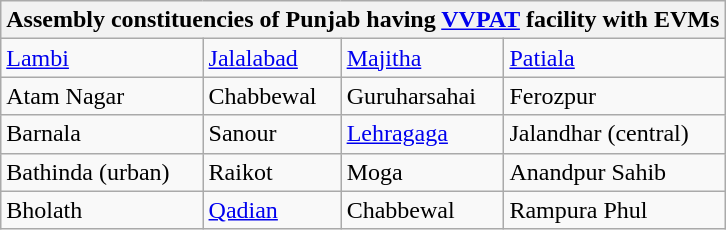<table class="wikitable" | align="center">
<tr>
<th colspan="4">Assembly constituencies of Punjab having <a href='#'>VVPAT</a> facility with EVMs</th>
</tr>
<tr>
<td><a href='#'>Lambi</a></td>
<td><a href='#'>Jalalabad</a></td>
<td><a href='#'>Majitha</a></td>
<td><a href='#'>Patiala</a></td>
</tr>
<tr>
<td>Atam Nagar</td>
<td>Chabbewal</td>
<td>Guruharsahai</td>
<td>Ferozpur</td>
</tr>
<tr>
<td>Barnala</td>
<td>Sanour</td>
<td><a href='#'>Lehragaga</a></td>
<td>Jalandhar (central)</td>
</tr>
<tr>
<td>Bathinda (urban)</td>
<td>Raikot</td>
<td>Moga</td>
<td>Anandpur Sahib</td>
</tr>
<tr>
<td>Bholath</td>
<td><a href='#'>Qadian</a></td>
<td>Chabbewal</td>
<td>Rampura Phul</td>
</tr>
</table>
